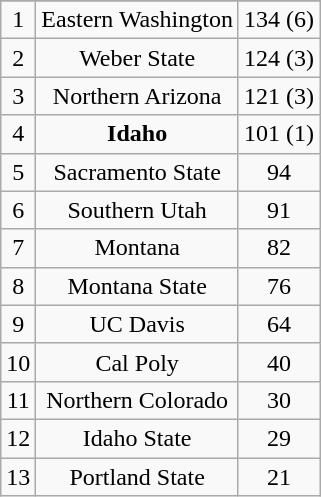<table class="wikitable" style="display: inline-table;">
<tr align="center">
</tr>
<tr align="center">
<td>1</td>
<td>Eastern Washington</td>
<td>134 (6)</td>
</tr>
<tr align="center">
<td>2</td>
<td>Weber State</td>
<td>124 (3)</td>
</tr>
<tr align="center">
<td>3</td>
<td>Northern Arizona</td>
<td>121 (3)</td>
</tr>
<tr align="center">
<td>4</td>
<td><strong>Idaho</strong></td>
<td>101 (1)</td>
</tr>
<tr align="center">
<td>5</td>
<td>Sacramento State</td>
<td>94</td>
</tr>
<tr align="center">
<td>6</td>
<td>Southern Utah</td>
<td>91</td>
</tr>
<tr align="center">
<td>7</td>
<td>Montana</td>
<td>82</td>
</tr>
<tr align="center">
<td>8</td>
<td>Montana State</td>
<td>76</td>
</tr>
<tr align="center">
<td>9</td>
<td>UC Davis</td>
<td>64</td>
</tr>
<tr align="center">
<td>10</td>
<td>Cal Poly</td>
<td>40</td>
</tr>
<tr align="center">
<td>11</td>
<td>Northern Colorado</td>
<td>30</td>
</tr>
<tr align="center">
<td>12</td>
<td>Idaho State</td>
<td>29</td>
</tr>
<tr align="center">
<td>13</td>
<td>Portland State</td>
<td>21</td>
</tr>
</table>
